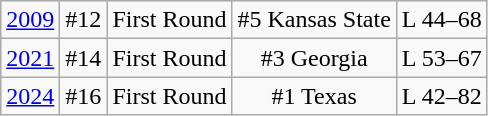<table class="wikitable">
<tr align="center">
<td><a href='#'>2009</a></td>
<td>#12</td>
<td>First Round</td>
<td>#5 Kansas State</td>
<td>L 44–68</td>
</tr>
<tr align="center">
<td><a href='#'>2021</a></td>
<td>#14</td>
<td>First Round</td>
<td>#3 Georgia</td>
<td>L 53–67</td>
</tr>
<tr align="center">
<td><a href='#'>2024</a></td>
<td>#16</td>
<td>First Round</td>
<td>#1 Texas</td>
<td>L 42–82</td>
</tr>
</table>
